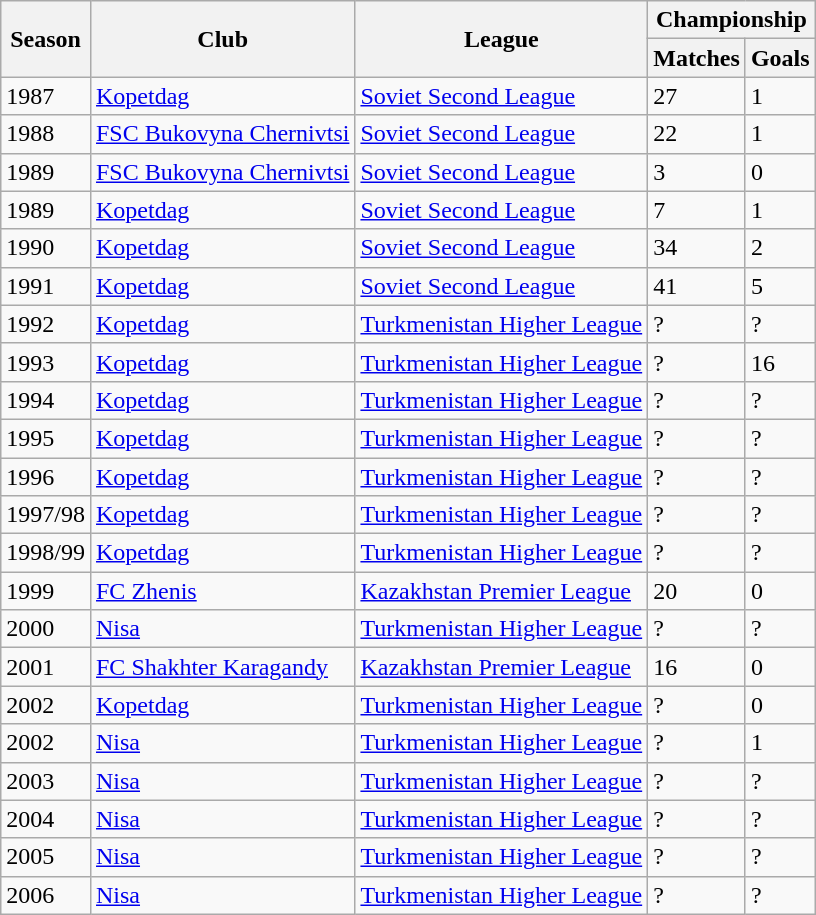<table class="wikitable">
<tr>
<th rowspan="2">Season</th>
<th rowspan="2">Club</th>
<th rowspan="2">League</th>
<th colspan="2">Championship</th>
</tr>
<tr>
<th>Matches</th>
<th>Goals</th>
</tr>
<tr>
<td>1987</td>
<td><a href='#'>Kopetdag</a></td>
<td><a href='#'>Soviet Second League</a></td>
<td>27</td>
<td>1</td>
</tr>
<tr>
<td>1988</td>
<td><a href='#'>FSC Bukovyna Chernivtsi</a></td>
<td><a href='#'>Soviet Second League</a></td>
<td>22</td>
<td>1</td>
</tr>
<tr>
<td>1989</td>
<td><a href='#'>FSC Bukovyna Chernivtsi</a></td>
<td><a href='#'>Soviet Second League</a></td>
<td>3</td>
<td>0</td>
</tr>
<tr>
<td>1989</td>
<td><a href='#'>Kopetdag</a></td>
<td><a href='#'>Soviet Second League</a></td>
<td>7</td>
<td>1</td>
</tr>
<tr>
<td>1990</td>
<td><a href='#'>Kopetdag</a></td>
<td><a href='#'>Soviet Second League</a></td>
<td>34</td>
<td>2</td>
</tr>
<tr>
<td>1991</td>
<td><a href='#'>Kopetdag</a></td>
<td><a href='#'>Soviet Second League</a></td>
<td>41</td>
<td>5</td>
</tr>
<tr>
<td>1992</td>
<td><a href='#'>Kopetdag</a></td>
<td><a href='#'>Turkmenistan Higher League</a></td>
<td>?</td>
<td>?</td>
</tr>
<tr>
<td>1993</td>
<td><a href='#'>Kopetdag</a></td>
<td><a href='#'>Turkmenistan Higher League</a></td>
<td>?</td>
<td>16</td>
</tr>
<tr>
<td>1994</td>
<td><a href='#'>Kopetdag</a></td>
<td><a href='#'>Turkmenistan Higher League</a></td>
<td>?</td>
<td>?</td>
</tr>
<tr>
<td>1995</td>
<td><a href='#'>Kopetdag</a></td>
<td><a href='#'>Turkmenistan Higher League</a></td>
<td>?</td>
<td>?</td>
</tr>
<tr>
<td>1996</td>
<td><a href='#'>Kopetdag</a></td>
<td><a href='#'>Turkmenistan Higher League</a></td>
<td>?</td>
<td>?</td>
</tr>
<tr>
<td>1997/98</td>
<td><a href='#'>Kopetdag</a></td>
<td><a href='#'>Turkmenistan Higher League</a></td>
<td>?</td>
<td>?</td>
</tr>
<tr>
<td>1998/99</td>
<td><a href='#'>Kopetdag</a></td>
<td><a href='#'>Turkmenistan Higher League</a></td>
<td>?</td>
<td>?</td>
</tr>
<tr>
<td>1999</td>
<td><a href='#'>FC Zhenis</a></td>
<td><a href='#'>Kazakhstan Premier League</a></td>
<td>20</td>
<td>0</td>
</tr>
<tr>
<td>2000</td>
<td><a href='#'>Nisa</a></td>
<td><a href='#'>Turkmenistan Higher League</a></td>
<td>?</td>
<td>?</td>
</tr>
<tr>
<td>2001</td>
<td><a href='#'>FC Shakhter Karagandy</a></td>
<td><a href='#'>Kazakhstan Premier League</a></td>
<td>16</td>
<td>0</td>
</tr>
<tr>
<td>2002</td>
<td><a href='#'>Kopetdag</a></td>
<td><a href='#'>Turkmenistan Higher League</a></td>
<td>?</td>
<td>0</td>
</tr>
<tr>
<td>2002</td>
<td><a href='#'>Nisa</a></td>
<td><a href='#'>Turkmenistan Higher League</a></td>
<td>?</td>
<td>1</td>
</tr>
<tr>
<td>2003</td>
<td><a href='#'>Nisa</a></td>
<td><a href='#'>Turkmenistan Higher League</a></td>
<td>?</td>
<td>?</td>
</tr>
<tr>
<td>2004</td>
<td><a href='#'>Nisa</a></td>
<td><a href='#'>Turkmenistan Higher League</a></td>
<td>?</td>
<td>?</td>
</tr>
<tr>
<td>2005</td>
<td><a href='#'>Nisa</a></td>
<td><a href='#'>Turkmenistan Higher League</a></td>
<td>?</td>
<td>?</td>
</tr>
<tr>
<td>2006</td>
<td><a href='#'>Nisa</a></td>
<td><a href='#'>Turkmenistan Higher League</a></td>
<td>?</td>
<td>?</td>
</tr>
</table>
